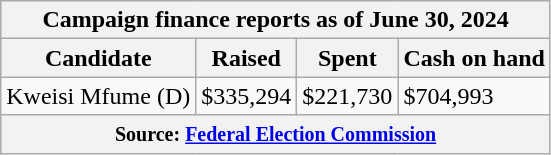<table class="wikitable sortable">
<tr>
<th colspan=4>Campaign finance reports as of June 30, 2024</th>
</tr>
<tr style="text-align:center;">
<th>Candidate</th>
<th>Raised</th>
<th>Spent</th>
<th>Cash on hand</th>
</tr>
<tr>
<td>Kweisi Mfume (D)</td>
<td>$335,294</td>
<td>$221,730</td>
<td>$704,993</td>
</tr>
<tr>
<th colspan="4"><small>Source: <a href='#'>Federal Election Commission</a></small></th>
</tr>
</table>
